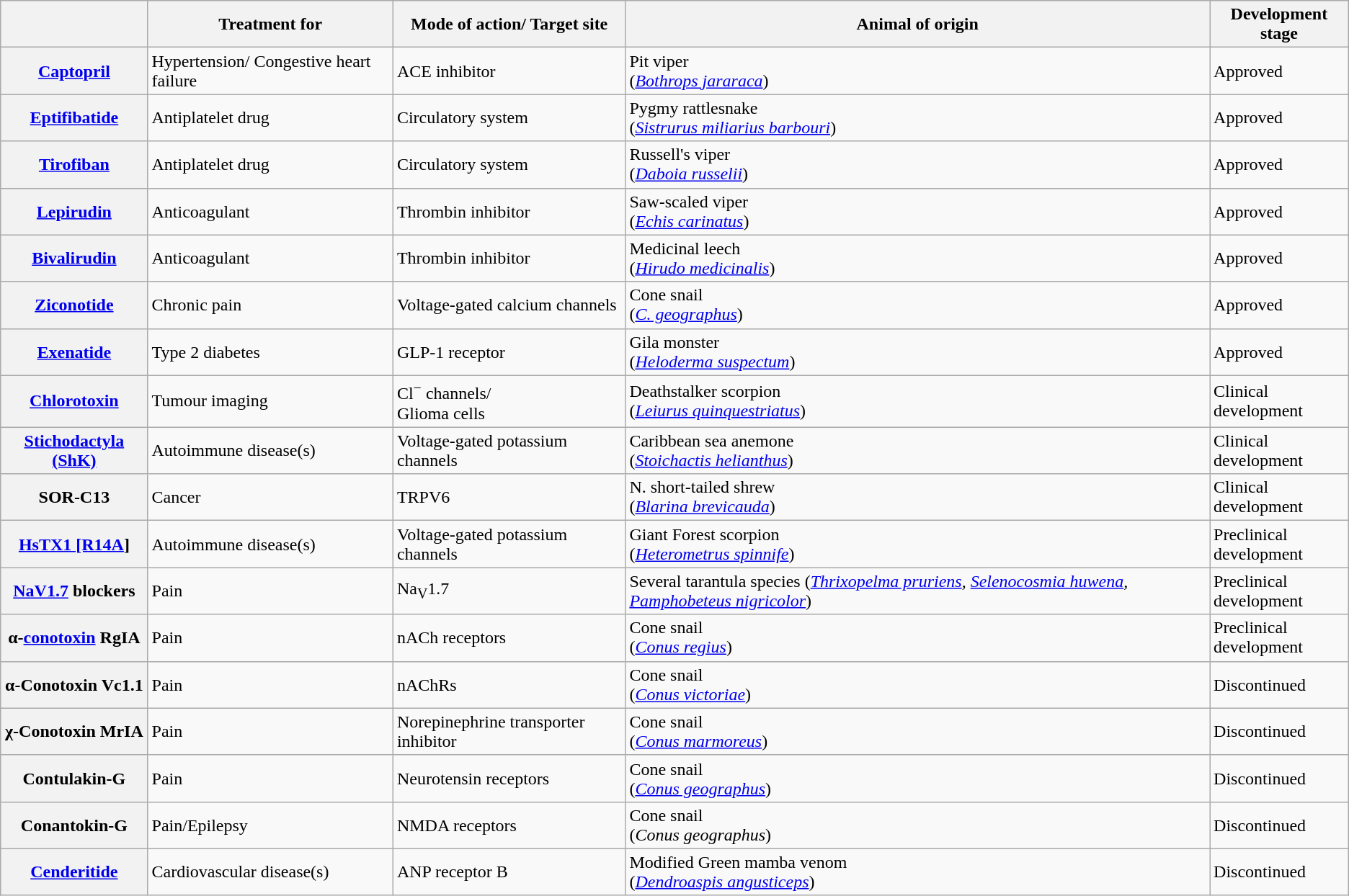<table class="wikitable">
<tr>
<th></th>
<th><strong>Treatment for</strong></th>
<th><strong>Mode of action/ Target site</strong></th>
<th><strong>Animal of origin</strong></th>
<th><strong>Development stage</strong></th>
</tr>
<tr>
<th><strong><a href='#'>Captopril</a></strong></th>
<td>Hypertension/ Congestive  heart failure</td>
<td>ACE inhibitor</td>
<td>Pit viper<br>(<em><a href='#'>Bothrops jararaca</a></em>)</td>
<td>Approved</td>
</tr>
<tr>
<th><strong><a href='#'>Eptifibatide</a></strong></th>
<td>Antiplatelet drug</td>
<td>Circulatory system</td>
<td>Pygmy rattlesnake<br>(<em><a href='#'>Sistrurus miliarius barbouri</a></em>)</td>
<td>Approved</td>
</tr>
<tr>
<th><strong><a href='#'>Tirofiban</a></strong></th>
<td>Antiplatelet drug</td>
<td>Circulatory system</td>
<td>Russell's viper<br>(<em><a href='#'>Daboia russelii</a></em>)</td>
<td>Approved</td>
</tr>
<tr>
<th><strong><a href='#'>Lepirudin</a></strong></th>
<td>Anticoagulant</td>
<td>Thrombin inhibitor</td>
<td>Saw-scaled viper<br>(<em><a href='#'>Echis carinatus</a></em>)</td>
<td>Approved</td>
</tr>
<tr>
<th><strong><a href='#'>Bivalirudin</a></strong></th>
<td>Anticoagulant</td>
<td>Thrombin inhibitor</td>
<td>Medicinal leech<br>(<em><a href='#'>Hirudo medicinalis</a></em>)</td>
<td>Approved</td>
</tr>
<tr>
<th><strong><a href='#'>Ziconotide</a></strong></th>
<td>Chronic pain</td>
<td>Voltage-gated calcium channels</td>
<td>Cone snail<br>(<em><a href='#'>C. geographus</a></em>)</td>
<td>Approved</td>
</tr>
<tr>
<th><strong><a href='#'>Exenatide</a></strong></th>
<td>Type 2 diabetes</td>
<td>GLP-1 receptor</td>
<td>Gila monster<br>(<em><a href='#'>Heloderma suspectum</a></em>)</td>
<td>Approved</td>
</tr>
<tr>
<th><strong><a href='#'>Chlorotoxin</a></strong></th>
<td>Tumour imaging</td>
<td>Cl<sup>−</sup> channels/<br>Glioma cells</td>
<td>Deathstalker scorpion<br>(<em><a href='#'>Leiurus quinquestriatus</a></em>)</td>
<td>Clinical<br>development</td>
</tr>
<tr>
<th><strong><a href='#'>Stichodactyla (ShK)</a></strong></th>
<td>Autoimmune disease(s)</td>
<td>Voltage-gated potassium  channels</td>
<td>Caribbean sea anemone<br>(<em><a href='#'>Stoichactis helianthus</a></em>)</td>
<td>Clinical<br>development</td>
</tr>
<tr>
<th><strong>SOR-C13</strong></th>
<td>Cancer</td>
<td>TRPV6</td>
<td>N. short-tailed shrew<br>(<em><a href='#'>Blarina brevicauda</a></em>)</td>
<td>Clinical<br>development</td>
</tr>
<tr>
<th><strong><a href='#'>HsTX1 [R14A</a>]</strong></th>
<td>Autoimmune disease(s)</td>
<td>Voltage-gated potassium  channels</td>
<td>Giant Forest scorpion<br>(<em><a href='#'>Heterometrus spinnife</a></em>)</td>
<td>Preclinical<br>development</td>
</tr>
<tr>
<th><strong><a href='#'>NaV1.7</a> blockers</strong></th>
<td>Pain</td>
<td>Na<sub>V</sub>1.7</td>
<td>Several tarantula species  (<em><a href='#'>Thrixopelma pruriens</a>, <a href='#'>Selenocosmia huwena</a>, <a href='#'>Pamphobeteus nigricolor</a></em>)</td>
<td>Preclinical<br>development</td>
</tr>
<tr>
<th><strong>α-<a href='#'>conotoxin</a> RgIA</strong></th>
<td>Pain</td>
<td>nACh receptors</td>
<td>Cone snail<br>(<em><a href='#'>Conus regius</a></em>)</td>
<td>Preclinical<br>development</td>
</tr>
<tr>
<th><strong>α-Conotoxin Vc1.1</strong></th>
<td>Pain</td>
<td>nAChRs</td>
<td>Cone snail<br>(<em><a href='#'>Conus victoriae</a></em>)</td>
<td>Discontinued</td>
</tr>
<tr>
<th><strong>χ-Conotoxin MrIA</strong></th>
<td>Pain</td>
<td>Norepinephrine transporter  inhibitor</td>
<td>Cone snail<br>(<em><a href='#'>Conus marmoreus</a></em>)</td>
<td>Discontinued</td>
</tr>
<tr>
<th><strong>Contulakin-G</strong></th>
<td>Pain</td>
<td>Neurotensin receptors</td>
<td>Cone snail<br>(<em><a href='#'>Conus geographus</a></em>)</td>
<td>Discontinued</td>
</tr>
<tr>
<th><strong>Conantokin-G</strong></th>
<td>Pain/Epilepsy</td>
<td>NMDA receptors</td>
<td>Cone snail<br>(<em>Conus geographus</em>)</td>
<td>Discontinued</td>
</tr>
<tr>
<th><strong><a href='#'>Cenderitide</a></strong></th>
<td>Cardiovascular disease(s)</td>
<td>ANP receptor B</td>
<td>Modified Green mamba venom<br>(<em><a href='#'>Dendroaspis angusticeps</a></em>)</td>
<td>Discontinued</td>
</tr>
</table>
